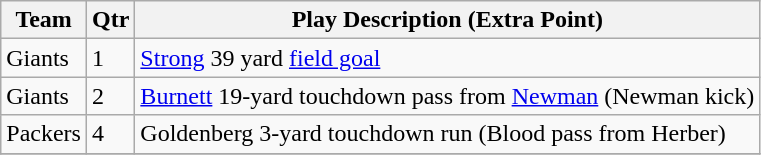<table class="wikitable">
<tr>
<th><strong>Team</strong></th>
<th><strong>Qtr</strong></th>
<th><strong>Play Description (Extra Point)</strong></th>
</tr>
<tr>
<td>Giants</td>
<td>1</td>
<td><a href='#'>Strong</a> 39 yard <a href='#'>field goal</a></td>
</tr>
<tr>
<td>Giants</td>
<td>2</td>
<td><a href='#'>Burnett</a> 19-yard touchdown pass from <a href='#'>Newman</a> (Newman kick)</td>
</tr>
<tr>
<td>Packers</td>
<td>4</td>
<td>Goldenberg 3-yard touchdown run (Blood pass from Herber)</td>
</tr>
<tr>
</tr>
</table>
